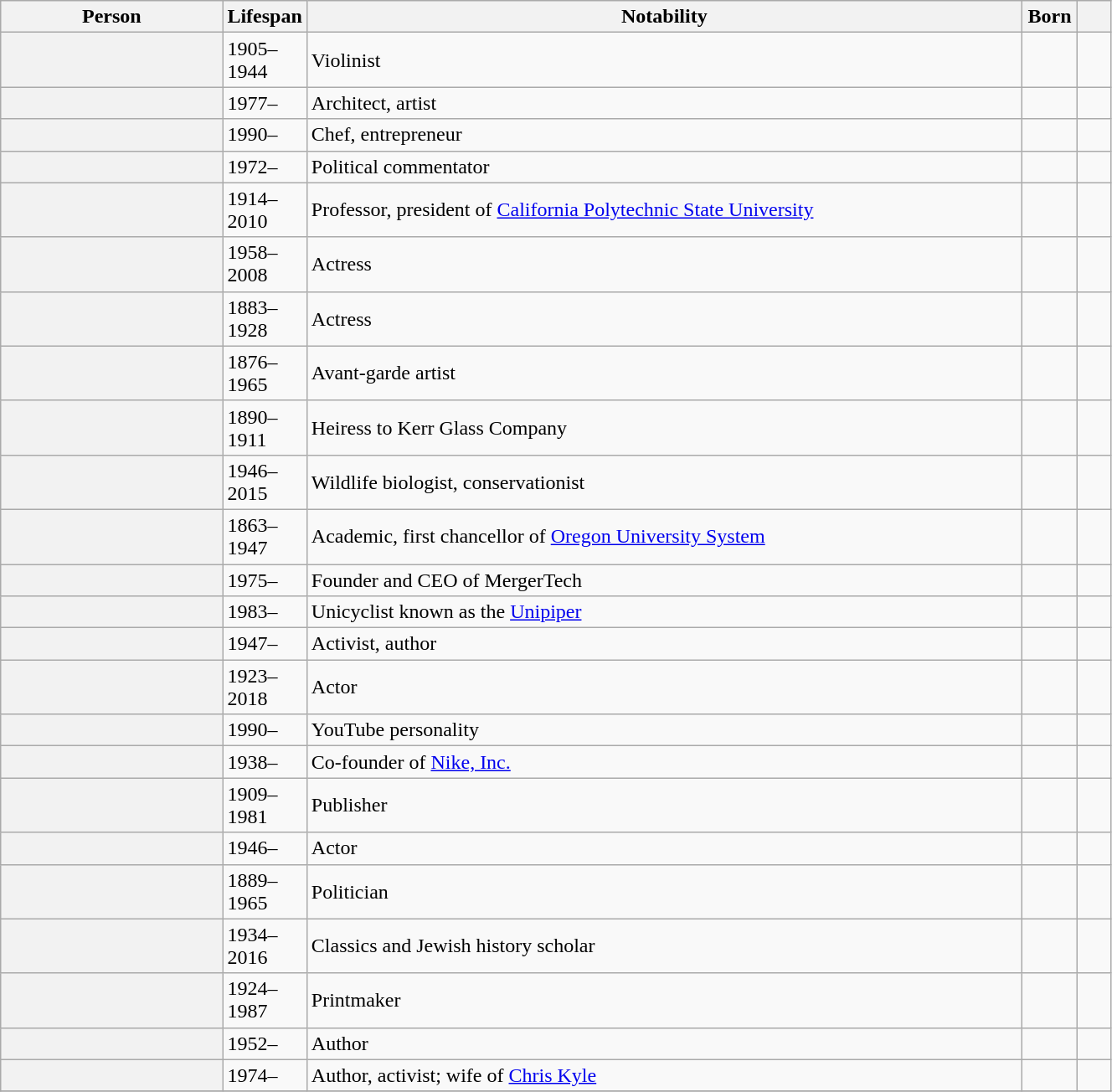<table class="wikitable plainrowheaders sortable" style="margin-right: 0; width:70%;">
<tr>
<th scope="col" width="20%">Person</th>
<th scope="col" width="6%">Lifespan</th>
<th scope="col">Notability</th>
<th scope="col" width="5%">Born</th>
<th scope="col" class="unsortable" width="3%"></th>
</tr>
<tr>
<th scope="row"></th>
<td>1905–1944</td>
<td>Violinist</td>
<td></td>
<td style="text-align:center;"></td>
</tr>
<tr>
<th scope="row"></th>
<td>1977–</td>
<td>Architect, artist</td>
<td></td>
<td style="text-align:center;"></td>
</tr>
<tr>
<th scope="row"></th>
<td>1990–</td>
<td>Chef, entrepreneur</td>
<td></td>
<td style="text-align:center;"></td>
</tr>
<tr>
<th scope="row"></th>
<td>1972–</td>
<td>Political commentator</td>
<td></td>
<td style="text-align:center;"></td>
</tr>
<tr>
<th scope="row"></th>
<td>1914–2010</td>
<td>Professor, president of <a href='#'>California Polytechnic State University</a></td>
<td></td>
<td style="text-align:center;"></td>
</tr>
<tr>
<th scope="row"></th>
<td>1958–2008</td>
<td>Actress</td>
<td></td>
<td style="text-align:center;"></td>
</tr>
<tr>
<th scope="row"></th>
<td>1883–1928</td>
<td>Actress</td>
<td></td>
<td style="text-align:center;"></td>
</tr>
<tr>
<th scope="row"></th>
<td>1876–1965</td>
<td>Avant-garde artist</td>
<td></td>
<td style="text-align:center;"></td>
</tr>
<tr>
<th scope="row"></th>
<td>1890–1911</td>
<td>Heiress to Kerr Glass Company</td>
<td></td>
<td style="text-align:center;"></td>
</tr>
<tr>
<th scope="row"></th>
<td>1946–2015</td>
<td>Wildlife biologist, conservationist</td>
<td></td>
<td style="text-align:center;"></td>
</tr>
<tr>
<th scope="row"></th>
<td>1863–1947</td>
<td>Academic, first chancellor of <a href='#'>Oregon University System</a></td>
<td></td>
<td style="text-align:center;"></td>
</tr>
<tr>
<th scope="row"></th>
<td>1975–</td>
<td>Founder and CEO of MergerTech</td>
<td></td>
<td style="text-align:center;"></td>
</tr>
<tr>
<th scope="row"></th>
<td>1983–</td>
<td>Unicyclist known as the <a href='#'>Unipiper</a></td>
<td></td>
<td style="text-align:center;"></td>
</tr>
<tr>
<th scope="row"></th>
<td>1947–</td>
<td>Activist, author</td>
<td></td>
<td style="text-align:center;"></td>
</tr>
<tr>
<th scope="row"></th>
<td>1923–2018</td>
<td>Actor</td>
<td></td>
<td style="text-align:center;"></td>
</tr>
<tr>
<th scope="row"></th>
<td>1990–</td>
<td>YouTube personality</td>
<td></td>
<td style="text-align:center;"></td>
</tr>
<tr>
<th scope="row"></th>
<td>1938–</td>
<td>Co-founder of <a href='#'>Nike, Inc.</a></td>
<td></td>
<td style="text-align:center;"></td>
</tr>
<tr>
<th scope="row"></th>
<td>1909–1981</td>
<td>Publisher</td>
<td></td>
<td style="text-align:center;"></td>
</tr>
<tr>
<th scope="row"></th>
<td>1946–</td>
<td>Actor</td>
<td></td>
<td style="text-align:center;"></td>
</tr>
<tr>
<th scope="row"></th>
<td>1889–1965</td>
<td>Politician</td>
<td></td>
<td style="text-align:center;"></td>
</tr>
<tr>
<th scope="row"></th>
<td>1934–2016</td>
<td>Classics and Jewish history scholar</td>
<td></td>
<td style="text-align:center;"></td>
</tr>
<tr>
<th scope="row"></th>
<td>1924–1987</td>
<td>Printmaker</td>
<td></td>
<td style="text-align:center;"></td>
</tr>
<tr>
<th scope="row"></th>
<td>1952–</td>
<td>Author</td>
<td></td>
<td style="text-align:center;"></td>
</tr>
<tr>
<th scope="row"></th>
<td>1974–</td>
<td>Author, activist; wife of <a href='#'>Chris Kyle</a></td>
<td></td>
<td style="text-align:center;"></td>
</tr>
<tr>
</tr>
</table>
